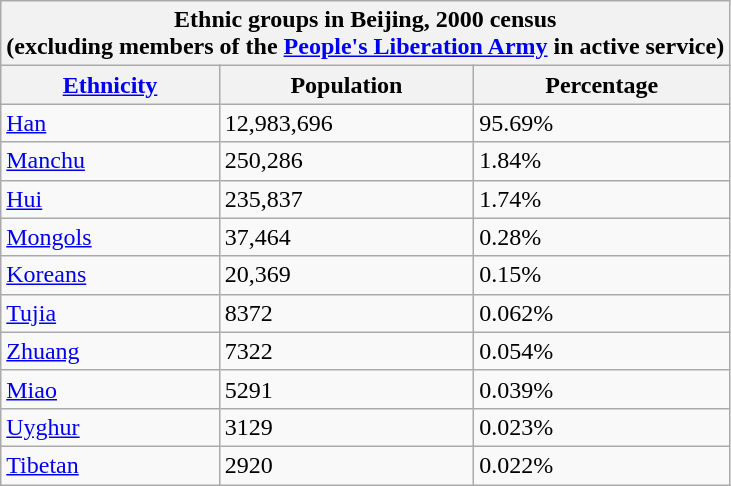<table class="wikitable">
<tr>
<th style="text-align:center;" colspan="3">Ethnic groups in Beijing, 2000 census<br>(excluding members of the <a href='#'>People's Liberation Army</a> in active service)</th>
</tr>
<tr>
<th><a href='#'>Ethnicity</a></th>
<th>Population</th>
<th>Percentage</th>
</tr>
<tr>
<td><a href='#'>Han</a></td>
<td>12,983,696</td>
<td>95.69%</td>
</tr>
<tr>
<td><a href='#'>Manchu</a></td>
<td>250,286</td>
<td>1.84%</td>
</tr>
<tr>
<td><a href='#'>Hui</a></td>
<td>235,837</td>
<td>1.74%</td>
</tr>
<tr>
<td><a href='#'>Mongols</a></td>
<td>37,464</td>
<td>0.28%</td>
</tr>
<tr>
<td><a href='#'>Koreans</a></td>
<td>20,369</td>
<td>0.15%</td>
</tr>
<tr>
<td><a href='#'>Tujia</a></td>
<td>8372</td>
<td>0.062%</td>
</tr>
<tr>
<td><a href='#'>Zhuang</a></td>
<td>7322</td>
<td>0.054%</td>
</tr>
<tr>
<td><a href='#'>Miao</a></td>
<td>5291</td>
<td>0.039%</td>
</tr>
<tr>
<td><a href='#'>Uyghur</a></td>
<td>3129</td>
<td>0.023%</td>
</tr>
<tr>
<td><a href='#'>Tibetan</a></td>
<td>2920</td>
<td>0.022%</td>
</tr>
</table>
